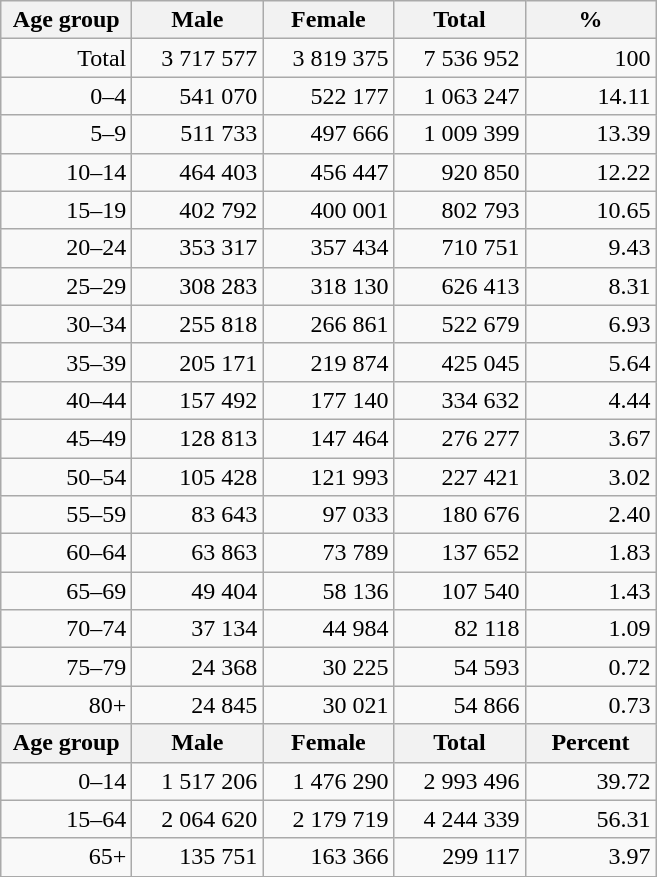<table class="wikitable">
<tr>
<th width="80pt">Age group</th>
<th width="80pt">Male</th>
<th width="80pt">Female</th>
<th width="80pt">Total</th>
<th width="80pt">%</th>
</tr>
<tr>
<td align="right">Total</td>
<td align="right">3 717 577</td>
<td align="right">3 819 375</td>
<td align="right">7 536 952</td>
<td align="right">100</td>
</tr>
<tr>
<td align="right">0–4</td>
<td align="right">541 070</td>
<td align="right">522 177</td>
<td align="right">1 063 247</td>
<td align="right">14.11</td>
</tr>
<tr>
<td align="right">5–9</td>
<td align="right">511 733</td>
<td align="right">497 666</td>
<td align="right">1 009 399</td>
<td align="right">13.39</td>
</tr>
<tr>
<td align="right">10–14</td>
<td align="right">464 403</td>
<td align="right">456 447</td>
<td align="right">920 850</td>
<td align="right">12.22</td>
</tr>
<tr>
<td align="right">15–19</td>
<td align="right">402 792</td>
<td align="right">400 001</td>
<td align="right">802 793</td>
<td align="right">10.65</td>
</tr>
<tr>
<td align="right">20–24</td>
<td align="right">353 317</td>
<td align="right">357 434</td>
<td align="right">710 751</td>
<td align="right">9.43</td>
</tr>
<tr>
<td align="right">25–29</td>
<td align="right">308 283</td>
<td align="right">318 130</td>
<td align="right">626 413</td>
<td align="right">8.31</td>
</tr>
<tr>
<td align="right">30–34</td>
<td align="right">255 818</td>
<td align="right">266 861</td>
<td align="right">522 679</td>
<td align="right">6.93</td>
</tr>
<tr>
<td align="right">35–39</td>
<td align="right">205 171</td>
<td align="right">219 874</td>
<td align="right">425 045</td>
<td align="right">5.64</td>
</tr>
<tr>
<td align="right">40–44</td>
<td align="right">157 492</td>
<td align="right">177 140</td>
<td align="right">334 632</td>
<td align="right">4.44</td>
</tr>
<tr>
<td align="right">45–49</td>
<td align="right">128 813</td>
<td align="right">147 464</td>
<td align="right">276 277</td>
<td align="right">3.67</td>
</tr>
<tr>
<td align="right">50–54</td>
<td align="right">105 428</td>
<td align="right">121 993</td>
<td align="right">227 421</td>
<td align="right">3.02</td>
</tr>
<tr>
<td align="right">55–59</td>
<td align="right">83 643</td>
<td align="right">97 033</td>
<td align="right">180 676</td>
<td align="right">2.40</td>
</tr>
<tr>
<td align="right">60–64</td>
<td align="right">63 863</td>
<td align="right">73 789</td>
<td align="right">137 652</td>
<td align="right">1.83</td>
</tr>
<tr>
<td align="right">65–69</td>
<td align="right">49 404</td>
<td align="right">58 136</td>
<td align="right">107 540</td>
<td align="right">1.43</td>
</tr>
<tr>
<td align="right">70–74</td>
<td align="right">37 134</td>
<td align="right">44 984</td>
<td align="right">82 118</td>
<td align="right">1.09</td>
</tr>
<tr>
<td align="right">75–79</td>
<td align="right">24 368</td>
<td align="right">30 225</td>
<td align="right">54 593</td>
<td align="right">0.72</td>
</tr>
<tr>
<td align="right">80+</td>
<td align="right">24 845</td>
<td align="right">30 021</td>
<td align="right">54 866</td>
<td align="right">0.73</td>
</tr>
<tr>
<th width="50">Age group</th>
<th width="80pt">Male</th>
<th width="80">Female</th>
<th width="80">Total</th>
<th width="50">Percent</th>
</tr>
<tr>
<td align="right">0–14</td>
<td align="right">1 517 206</td>
<td align="right">1 476 290</td>
<td align="right">2 993 496</td>
<td align="right">39.72</td>
</tr>
<tr>
<td align="right">15–64</td>
<td align="right">2 064 620</td>
<td align="right">2 179 719</td>
<td align="right">4 244 339</td>
<td align="right">56.31</td>
</tr>
<tr>
<td align="right">65+</td>
<td align="right">135 751</td>
<td align="right">163 366</td>
<td align="right">299 117</td>
<td align="right">3.97</td>
</tr>
<tr>
</tr>
</table>
